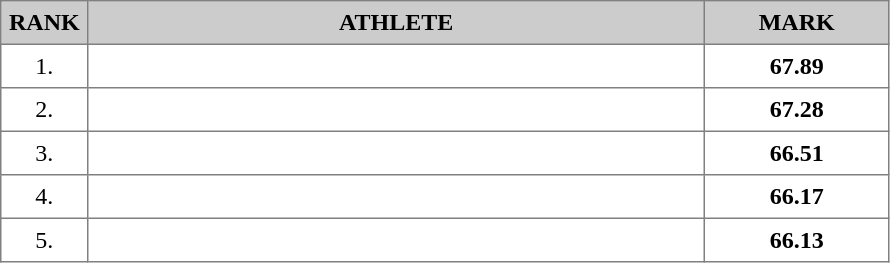<table border="1" cellspacing="2" cellpadding="5" style="border-collapse: collapse; font-size: 100%;">
<tr bgcolor="cccccc">
<th>RANK</th>
<th align="center" style="width: 25em">ATHLETE</th>
<th align="center" style="width: 7em">MARK</th>
</tr>
<tr>
<td align="center">1.</td>
<td></td>
<td align="center"><strong>67.89</strong></td>
</tr>
<tr>
<td align="center">2.</td>
<td></td>
<td align="center"><strong>67.28</strong></td>
</tr>
<tr>
<td align="center">3.</td>
<td></td>
<td align="center"><strong>66.51</strong></td>
</tr>
<tr>
<td align="center">4.</td>
<td></td>
<td align="center"><strong>66.17</strong></td>
</tr>
<tr>
<td align="center">5.</td>
<td></td>
<td align="center"><strong>66.13</strong></td>
</tr>
</table>
